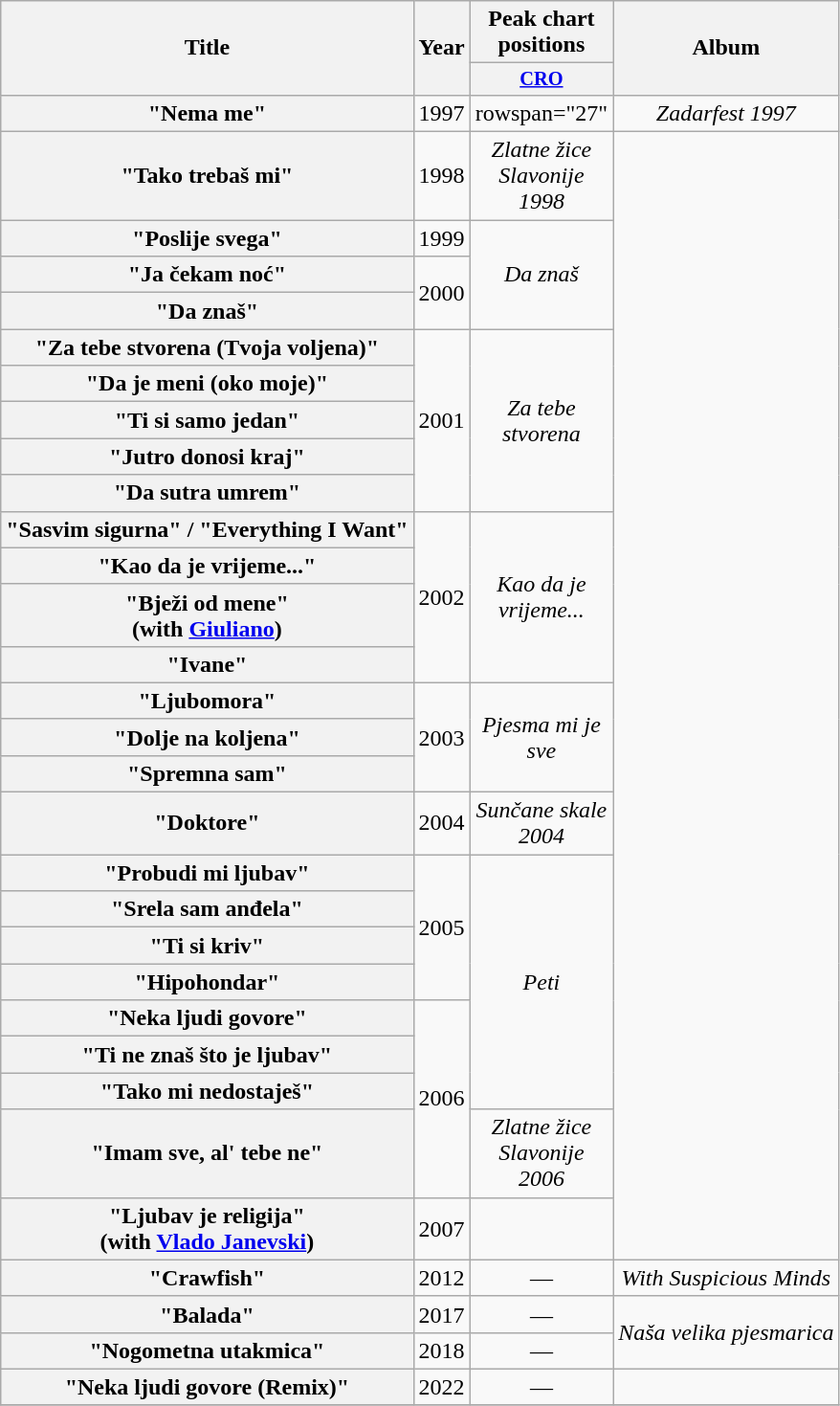<table class="wikitable plainrowheaders" style="text-align:center;">
<tr>
<th scope="col" rowspan="2">Title</th>
<th scope="col" rowspan="2">Year</th>
<th scope="col" colspan="1">Peak chart positions</th>
<th scope="col" rowspan="2">Album</th>
</tr>
<tr>
<th scope="col" style="width:3em; font-size:85%;"><a href='#'>CRO</a><br></th>
</tr>
<tr>
<th scope="row">"Nema me"</th>
<td>1997</td>
<td>rowspan="27" </td>
<td><em>Zadarfest 1997</em></td>
</tr>
<tr>
<th scope="row">"Tako trebaš mi"</th>
<td>1998</td>
<td><em>Zlatne žice Slavonije 1998</em></td>
</tr>
<tr>
<th scope="row">"Poslije svega"</th>
<td>1999</td>
<td rowspan="3"><em>Da znaš</em></td>
</tr>
<tr>
<th scope="row">"Ja čekam noć"</th>
<td rowspan="2">2000</td>
</tr>
<tr>
<th scope="row">"Da znaš"</th>
</tr>
<tr>
<th scope="row">"Za tebe stvorena (Tvoja voljena)"</th>
<td rowspan="5">2001</td>
<td rowspan="5"><em>Za tebe stvorena</em></td>
</tr>
<tr>
<th scope="row">"Da je meni (oko moje)"</th>
</tr>
<tr>
<th scope="row">"Ti si samo jedan"</th>
</tr>
<tr>
<th scope="row">"Jutro donosi kraj"</th>
</tr>
<tr>
<th scope="row">"Da sutra umrem"</th>
</tr>
<tr>
<th scope="row">"Sasvim sigurna" / "Everything I Want"</th>
<td rowspan="4">2002</td>
<td rowspan="4"><em>Kao da je vrijeme...</em></td>
</tr>
<tr>
<th scope="row">"Kao da je vrijeme..."</th>
</tr>
<tr>
<th scope="row">"Bježi od mene"<br><span>(with <a href='#'>Giuliano</a>)</span><br></th>
</tr>
<tr>
<th scope="row">"Ivane"</th>
</tr>
<tr>
<th scope="row">"Ljubomora"</th>
<td rowspan="3">2003</td>
<td rowspan="3"><em>Pjesma mi je sve</em></td>
</tr>
<tr>
<th scope="row">"Dolje na koljena"</th>
</tr>
<tr>
<th scope="row">"Spremna sam"</th>
</tr>
<tr>
<th scope="row">"Doktore"</th>
<td>2004</td>
<td><em>Sunčane skale 2004</em></td>
</tr>
<tr>
<th scope="row">"Probudi mi ljubav"</th>
<td rowspan="4">2005</td>
<td rowspan="7"><em>Peti</em></td>
</tr>
<tr>
<th scope="row">"Srela sam anđela"</th>
</tr>
<tr>
<th scope="row">"Ti si kriv"</th>
</tr>
<tr>
<th scope="row">"Hipohondar"</th>
</tr>
<tr>
<th scope="row">"Neka ljudi govore"</th>
<td rowspan="4">2006</td>
</tr>
<tr>
<th scope="row">"Ti ne znaš što je ljubav"</th>
</tr>
<tr>
<th scope="row">"Tako mi nedostaješ"</th>
</tr>
<tr>
<th scope="row">"Imam sve, al' tebe ne"</th>
<td><em>Zlatne žice Slavonije 2006</em></td>
</tr>
<tr>
<th scope="row">"Ljubav je religija"<br><span>(with <a href='#'>Vlado Janevski</a>)</span><br></th>
<td>2007</td>
<td></td>
</tr>
<tr>
<th scope="row">"Crawfish"</th>
<td>2012</td>
<td>—</td>
<td><em>With Suspicious Minds</em></td>
</tr>
<tr>
<th scope="row">"Balada"</th>
<td>2017</td>
<td>—</td>
<td rowspan="2"><em>Naša velika pjesmarica</em></td>
</tr>
<tr>
<th scope="row">"Nogometna utakmica"</th>
<td>2018</td>
<td>—</td>
</tr>
<tr>
<th scope="row">"Neka ljudi govore (Remix)"</th>
<td>2022</td>
<td>—</td>
<td></td>
</tr>
<tr>
</tr>
</table>
